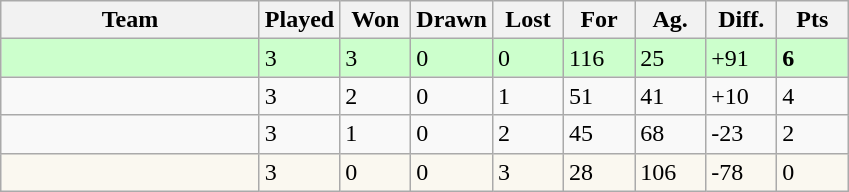<table class="wikitable">
<tr>
<th width=165>Team</th>
<th width=40>Played</th>
<th width=40>Won</th>
<th width=40>Drawn</th>
<th width=40>Lost</th>
<th width=40>For</th>
<th width=40>Ag.</th>
<th width=40>Diff.</th>
<th width=40>Pts</th>
</tr>
<tr bgcolor=#ccffcc align=left>
<td><strong></strong></td>
<td>3</td>
<td>3</td>
<td>0</td>
<td>0</td>
<td>116</td>
<td>25</td>
<td>+91</td>
<td><strong>6</strong></td>
</tr>
<tr align=left>
<td></td>
<td>3</td>
<td>2</td>
<td>0</td>
<td>1</td>
<td>51</td>
<td>41</td>
<td>+10</td>
<td>4</td>
</tr>
<tr align=left>
<td></td>
<td>3</td>
<td>1</td>
<td>0</td>
<td>2</td>
<td>45</td>
<td>68</td>
<td>-23</td>
<td>2</td>
</tr>
<tr align=left bgcolor=#FAF8F0>
<td></td>
<td>3</td>
<td>0</td>
<td>0</td>
<td>3</td>
<td>28</td>
<td>106</td>
<td>-78</td>
<td>0</td>
</tr>
</table>
